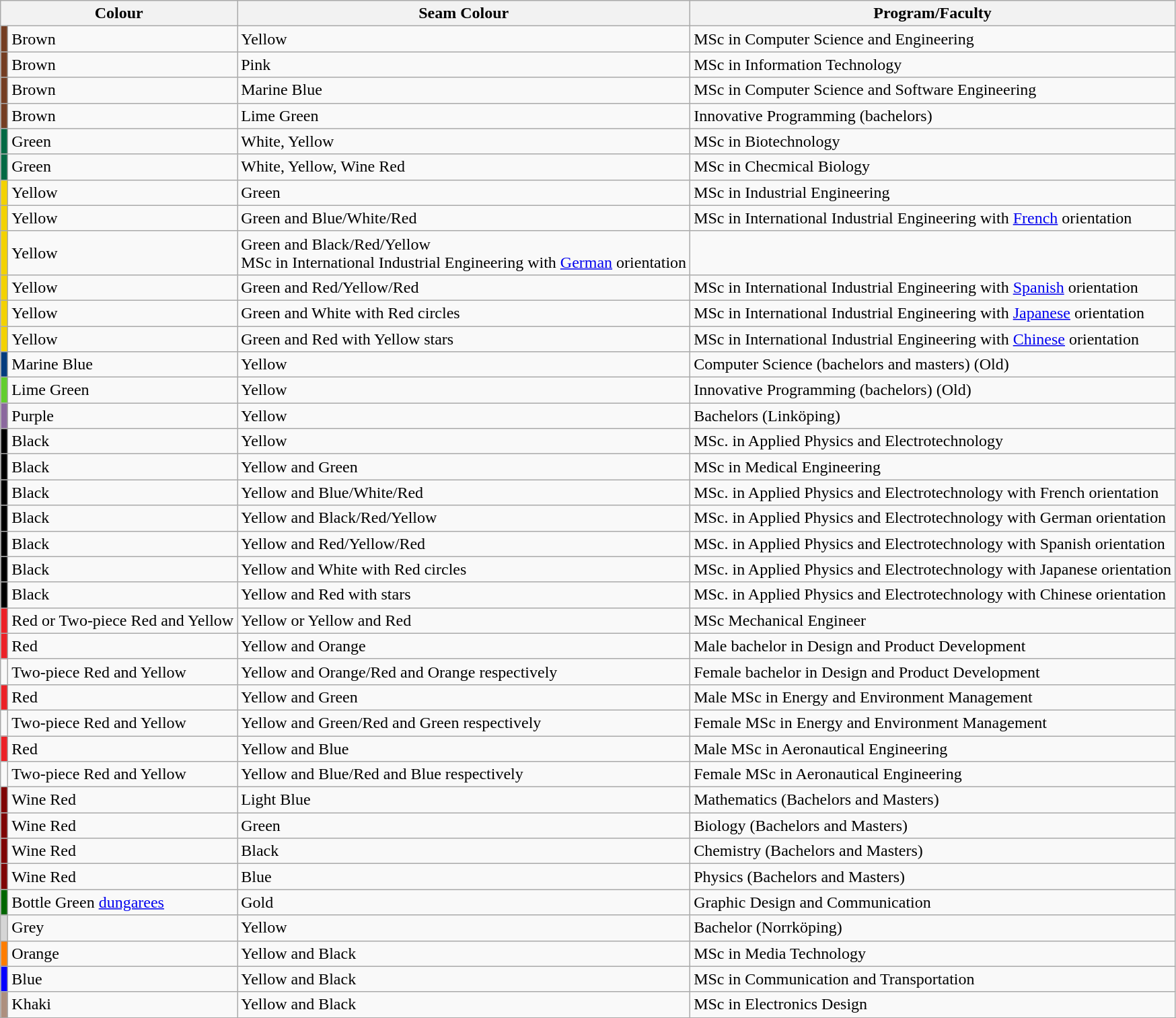<table class=wikitable>
<tr>
<th colspan=2>Colour</th>
<th>Seam Colour</th>
<th>Program/Faculty</th>
</tr>
<tr>
<td style="background:#753e23"></td>
<td>Brown</td>
<td>Yellow</td>
<td>MSc in Computer Science and Engineering</td>
</tr>
<tr>
<td style="background:#753e23"></td>
<td>Brown</td>
<td>Pink</td>
<td>MSc in Information Technology</td>
</tr>
<tr>
<td style="background:#753e23"></td>
<td>Brown</td>
<td>Marine Blue</td>
<td>MSc in Computer Science and Software Engineering</td>
</tr>
<tr>
<td style="background:#753e23"></td>
<td>Brown</td>
<td>Lime Green</td>
<td>Innovative Programming (bachelors)</td>
</tr>
<tr>
<td style="background:#036a44"></td>
<td>Green</td>
<td>White, Yellow</td>
<td>MSc in Biotechnology</td>
</tr>
<tr>
<td style="background:#036a44"></td>
<td>Green</td>
<td>White, Yellow, Wine Red</td>
<td>MSc in Checmical Biology</td>
</tr>
<tr>
<td style="background:#F3D200"></td>
<td>Yellow</td>
<td>Green</td>
<td>MSc in Industrial Engineering</td>
</tr>
<tr>
<td style="background:#F3D200"></td>
<td>Yellow</td>
<td>Green and Blue/White/Red</td>
<td>MSc in International Industrial Engineering with <a href='#'>French</a> orientation</td>
</tr>
<tr>
<td style="background:#F3D200"></td>
<td>Yellow</td>
<td>Green and Black/Red/Yellow<br>MSc in International Industrial Engineering with <a href='#'>German</a> orientation</td>
</tr>
<tr>
<td style="background:#F3D200"></td>
<td>Yellow</td>
<td>Green and Red/Yellow/Red</td>
<td>MSc in International Industrial Engineering with <a href='#'>Spanish</a> orientation</td>
</tr>
<tr>
<td style="background:#F3D200"></td>
<td>Yellow</td>
<td>Green and White with Red circles</td>
<td>MSc in International Industrial Engineering with <a href='#'>Japanese</a> orientation</td>
</tr>
<tr>
<td style="background:#F3D200"></td>
<td>Yellow</td>
<td>Green and Red with Yellow stars</td>
<td>MSc in International Industrial Engineering with <a href='#'>Chinese</a> orientation</td>
</tr>
<tr>
<td style="background:#043C7E"></td>
<td>Marine Blue</td>
<td>Yellow</td>
<td>Computer Science (bachelors and masters) (Old)</td>
</tr>
<tr>
<td style="background:#62CE2D"></td>
<td>Lime Green</td>
<td>Yellow</td>
<td>Innovative Programming (bachelors) (Old)</td>
</tr>
<tr>
<td style="background:#8b689e"></td>
<td>Purple</td>
<td>Yellow</td>
<td>Bachelors (Linköping)</td>
</tr>
<tr>
<td style="background:#000000"></td>
<td>Black</td>
<td>Yellow</td>
<td>MSc. in Applied Physics and Electrotechnology</td>
</tr>
<tr>
<td style="background:#000000"></td>
<td>Black</td>
<td>Yellow and Green</td>
<td>MSc in Medical Engineering</td>
</tr>
<tr>
<td style="background:#000000"></td>
<td>Black</td>
<td>Yellow and Blue/White/Red</td>
<td>MSc. in Applied Physics and Electrotechnology with French orientation</td>
</tr>
<tr>
<td style="background:#000000"></td>
<td>Black</td>
<td>Yellow and Black/Red/Yellow</td>
<td>MSc. in Applied Physics and Electrotechnology with German orientation</td>
</tr>
<tr>
<td style="background:#000000"></td>
<td>Black</td>
<td>Yellow and Red/Yellow/Red</td>
<td>MSc. in Applied Physics and Electrotechnology with Spanish orientation</td>
</tr>
<tr>
<td style="background:#000000"></td>
<td>Black</td>
<td>Yellow and White with Red circles</td>
<td>MSc. in Applied Physics and Electrotechnology with Japanese orientation</td>
</tr>
<tr>
<td style="background:#000000"></td>
<td>Black</td>
<td>Yellow and Red with stars</td>
<td>MSc. in Applied Physics and Electrotechnology with Chinese orientation</td>
</tr>
<tr>
<td style="background:#EC2127"></td>
<td>Red or Two-piece Red and Yellow</td>
<td>Yellow or Yellow and Red</td>
<td>MSc Mechanical Engineer</td>
</tr>
<tr>
<td style="background:#EC2127"></td>
<td>Red</td>
<td>Yellow and Orange</td>
<td>Male bachelor in Design and Product Development</td>
</tr>
<tr>
<td></td>
<td>Two-piece Red and Yellow</td>
<td>Yellow and Orange/Red and Orange respectively</td>
<td>Female bachelor in Design and Product Development</td>
</tr>
<tr>
<td style="background:#EC2127"></td>
<td>Red</td>
<td>Yellow and Green</td>
<td>Male MSc in Energy and Environment Management</td>
</tr>
<tr>
<td></td>
<td>Two-piece Red and Yellow</td>
<td>Yellow and Green/Red and Green respectively</td>
<td>Female MSc in Energy and Environment Management</td>
</tr>
<tr>
<td style="background:#EC2127"></td>
<td>Red</td>
<td>Yellow and Blue</td>
<td>Male MSc in Aeronautical Engineering</td>
</tr>
<tr>
<td></td>
<td>Two-piece Red and Yellow</td>
<td>Yellow and Blue/Red and Blue respectively</td>
<td>Female MSc in Aeronautical Engineering</td>
</tr>
<tr>
<td style="background:#7f0505"></td>
<td>Wine Red</td>
<td>Light Blue</td>
<td>Mathematics (Bachelors and Masters)</td>
</tr>
<tr>
<td style="background:#7f0505"></td>
<td>Wine Red</td>
<td>Green</td>
<td>Biology (Bachelors and Masters)</td>
</tr>
<tr>
<td style="background:#7f0505"></td>
<td>Wine Red</td>
<td>Black</td>
<td>Chemistry (Bachelors and Masters)</td>
</tr>
<tr>
<td style="background:#7f0505"></td>
<td>Wine Red</td>
<td>Blue</td>
<td>Physics (Bachelors and Masters)</td>
</tr>
<tr>
<td style="background:#006600"></td>
<td>Bottle Green <a href='#'>dungarees</a></td>
<td>Gold</td>
<td>Graphic Design and Communication</td>
</tr>
<tr>
<td style="background:#D5D5D5"></td>
<td>Grey</td>
<td>Yellow</td>
<td>Bachelor (Norrköping)</td>
</tr>
<tr>
<td style="background:#FF7D00"></td>
<td>Orange</td>
<td>Yellow and Black</td>
<td>MSc in Media Technology</td>
</tr>
<tr>
<td style="background:#0600ff"></td>
<td>Blue</td>
<td>Yellow and Black</td>
<td>MSc in Communication and Transportation</td>
</tr>
<tr>
<td style="background:#AD8F7E"></td>
<td>Khaki</td>
<td>Yellow and Black</td>
<td>MSc in Electronics Design</td>
</tr>
<tr>
</tr>
</table>
